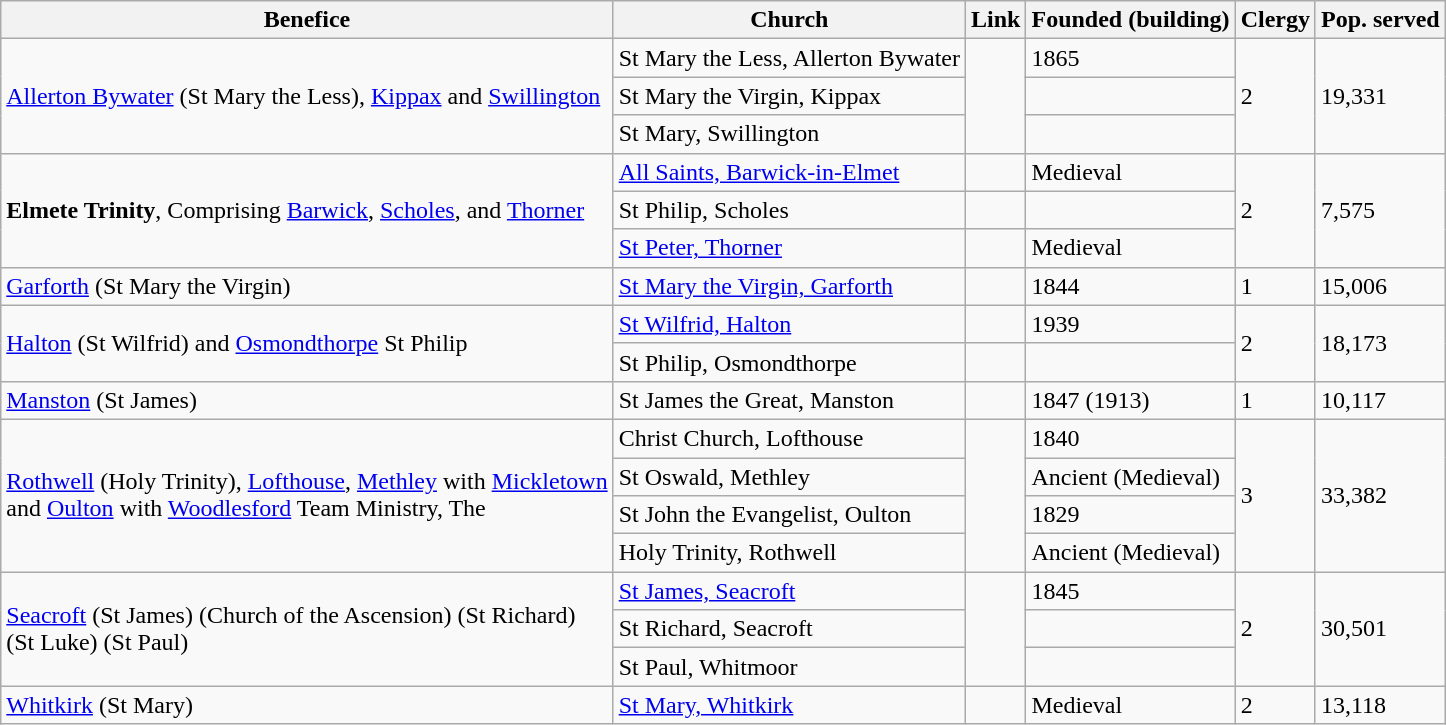<table class="wikitable sortable">
<tr>
<th>Benefice</th>
<th>Church</th>
<th>Link</th>
<th>Founded (building)</th>
<th>Clergy</th>
<th>Pop. served</th>
</tr>
<tr>
<td rowspan="3"><a href='#'>Allerton Bywater</a> (St Mary the Less), <a href='#'>Kippax</a> and <a href='#'>Swillington</a></td>
<td>St Mary the Less, Allerton Bywater</td>
<td rowspan="3"></td>
<td>1865</td>
<td rowspan="3">2</td>
<td rowspan="3">19,331</td>
</tr>
<tr>
<td>St Mary the Virgin, Kippax</td>
<td></td>
</tr>
<tr>
<td>St Mary, Swillington</td>
<td></td>
</tr>
<tr>
<td rowspan="3"><strong>Elmete Trinity</strong>, Comprising <a href='#'>Barwick</a>, <a href='#'>Scholes</a>, and <a href='#'>Thorner</a></td>
<td><a href='#'>All Saints, Barwick-in-Elmet</a></td>
<td></td>
<td>Medieval</td>
<td rowspan="3">2</td>
<td rowspan="3">7,575</td>
</tr>
<tr>
<td>St Philip, Scholes</td>
<td></td>
<td></td>
</tr>
<tr>
<td><a href='#'>St Peter, Thorner</a></td>
<td></td>
<td>Medieval</td>
</tr>
<tr>
<td><a href='#'>Garforth</a> (St Mary the Virgin)</td>
<td><a href='#'>St Mary the Virgin, Garforth</a></td>
<td></td>
<td>1844</td>
<td>1</td>
<td>15,006</td>
</tr>
<tr>
<td rowspan="2"><a href='#'>Halton</a> (St Wilfrid) and <a href='#'>Osmondthorpe</a> St Philip</td>
<td><a href='#'>St Wilfrid, Halton</a></td>
<td></td>
<td>1939</td>
<td rowspan="2">2</td>
<td rowspan="2">18,173</td>
</tr>
<tr>
<td>St Philip, Osmondthorpe</td>
<td></td>
<td></td>
</tr>
<tr>
<td><a href='#'>Manston</a> (St James)</td>
<td>St James the Great, Manston</td>
<td></td>
<td>1847 (1913)</td>
<td>1</td>
<td>10,117</td>
</tr>
<tr>
<td rowspan="4"><a href='#'>Rothwell</a> (Holy Trinity), <a href='#'>Lofthouse</a>, <a href='#'>Methley</a> with <a href='#'>Mickletown</a><br>and <a href='#'>Oulton</a> with <a href='#'>Woodlesford</a> Team Ministry, The</td>
<td>Christ Church, Lofthouse</td>
<td rowspan="4"></td>
<td>1840</td>
<td rowspan="4">3</td>
<td rowspan="4">33,382</td>
</tr>
<tr>
<td>St Oswald, Methley</td>
<td>Ancient (Medieval)</td>
</tr>
<tr>
<td>St John the Evangelist, Oulton</td>
<td>1829</td>
</tr>
<tr>
<td>Holy Trinity, Rothwell</td>
<td>Ancient (Medieval)</td>
</tr>
<tr>
<td rowspan="3"><a href='#'>Seacroft</a> (St James) (Church of the Ascension) (St Richard)<br>(St Luke) (St Paul)</td>
<td><a href='#'>St James, Seacroft</a></td>
<td rowspan="3"></td>
<td>1845</td>
<td rowspan="3">2</td>
<td rowspan="3">30,501</td>
</tr>
<tr>
<td>St Richard, Seacroft</td>
<td></td>
</tr>
<tr>
<td>St Paul, Whitmoor</td>
<td></td>
</tr>
<tr>
<td><a href='#'>Whitkirk</a> (St Mary)</td>
<td><a href='#'>St Mary, Whitkirk</a></td>
<td></td>
<td>Medieval</td>
<td>2</td>
<td>13,118</td>
</tr>
</table>
